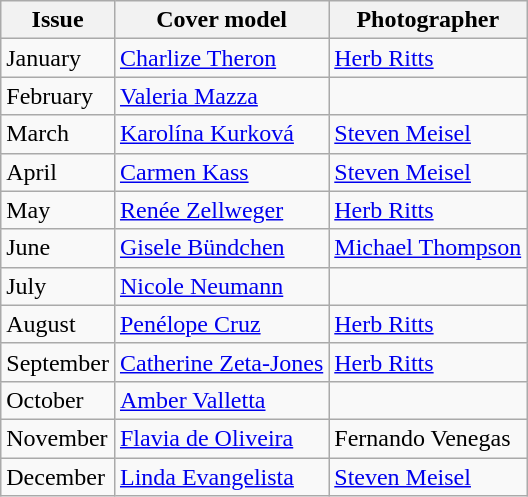<table class="wikitable">
<tr>
<th>Issue</th>
<th>Cover model</th>
<th>Photographer</th>
</tr>
<tr>
<td>January</td>
<td><a href='#'>Charlize Theron</a></td>
<td><a href='#'>Herb Ritts</a></td>
</tr>
<tr>
<td>February</td>
<td><a href='#'>Valeria Mazza</a></td>
<td></td>
</tr>
<tr>
<td>March</td>
<td><a href='#'>Karolína Kurková</a></td>
<td><a href='#'>Steven Meisel</a></td>
</tr>
<tr>
<td>April</td>
<td><a href='#'>Carmen Kass</a></td>
<td><a href='#'>Steven Meisel</a></td>
</tr>
<tr>
<td>May</td>
<td><a href='#'>Renée Zellweger</a></td>
<td><a href='#'>Herb Ritts</a></td>
</tr>
<tr>
<td>June</td>
<td><a href='#'>Gisele Bündchen</a></td>
<td><a href='#'>Michael Thompson</a></td>
</tr>
<tr>
<td>July</td>
<td><a href='#'>Nicole Neumann</a></td>
<td></td>
</tr>
<tr>
<td>August</td>
<td><a href='#'>Penélope Cruz</a></td>
<td><a href='#'>Herb Ritts</a></td>
</tr>
<tr>
<td>September</td>
<td><a href='#'>Catherine Zeta-Jones</a></td>
<td><a href='#'>Herb Ritts</a></td>
</tr>
<tr>
<td>October</td>
<td><a href='#'>Amber Valletta</a></td>
<td></td>
</tr>
<tr>
<td>November</td>
<td><a href='#'>Flavia de Oliveira</a></td>
<td>Fernando Venegas</td>
</tr>
<tr>
<td>December</td>
<td><a href='#'>Linda Evangelista</a></td>
<td><a href='#'>Steven Meisel</a></td>
</tr>
</table>
